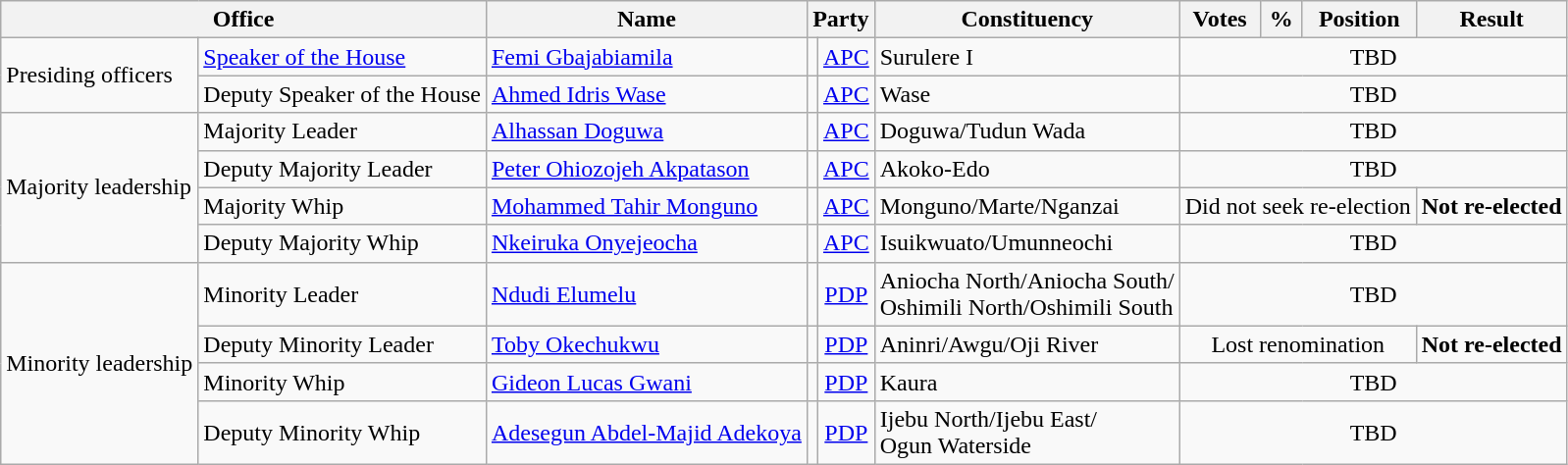<table class="wikitable">
<tr>
<th colspan="2">Office</th>
<th>Name</th>
<th colspan="2">Party</th>
<th>Constituency</th>
<th>Votes</th>
<th>%</th>
<th>Position</th>
<th>Result</th>
</tr>
<tr>
<td rowspan="2">Presiding officers</td>
<td><a href='#'>Speaker of the House</a></td>
<td><a href='#'>Femi Gbajabiamila</a></td>
<td></td>
<td align="center"><a href='#'>APC</a></td>
<td>Surulere I</td>
<td colspan="4" align="center"> TBD</td>
</tr>
<tr>
<td>Deputy Speaker of the House</td>
<td><a href='#'>Ahmed Idris Wase</a></td>
<td></td>
<td align="center"><a href='#'>APC</a></td>
<td>Wase</td>
<td colspan="4" align="center"> TBD</td>
</tr>
<tr>
<td rowspan="4">Majority leadership</td>
<td>Majority Leader</td>
<td><a href='#'>Alhassan Doguwa</a></td>
<td></td>
<td align="center"><a href='#'>APC</a></td>
<td>Doguwa/Tudun Wada</td>
<td colspan="4" align="center"> TBD</td>
</tr>
<tr>
<td>Deputy Majority Leader</td>
<td><a href='#'>Peter Ohiozojeh Akpatason</a></td>
<td></td>
<td align="center"><a href='#'>APC</a></td>
<td>Akoko-Edo</td>
<td colspan="4" align="center"> TBD</td>
</tr>
<tr>
<td>Majority Whip</td>
<td><a href='#'>Mohammed Tahir Monguno</a></td>
<td></td>
<td align="center"><a href='#'>APC</a></td>
<td>Monguno/Marte/Nganzai</td>
<td colspan="3" align="center">Did not seek re-election</td>
<td> <strong>Not re-elected</strong></td>
</tr>
<tr>
<td>Deputy Majority Whip</td>
<td><a href='#'>Nkeiruka Onyejeocha</a></td>
<td></td>
<td align="center"><a href='#'>APC</a></td>
<td>Isuikwuato/Umunneochi</td>
<td colspan="4" align="center"> TBD</td>
</tr>
<tr>
<td rowspan="4">Minority leadership</td>
<td>Minority Leader</td>
<td><a href='#'>Ndudi Elumelu</a></td>
<td></td>
<td align="center"><a href='#'>PDP</a></td>
<td>Aniocha North/Aniocha South/<br>Oshimili North/Oshimili South</td>
<td colspan="4" align="center"> TBD</td>
</tr>
<tr>
<td>Deputy Minority Leader</td>
<td><a href='#'>Toby Okechukwu</a></td>
<td></td>
<td align="center"><a href='#'>PDP</a></td>
<td>Aninri/Awgu/Oji River</td>
<td colspan="3" align="center">Lost renomination</td>
<td> <strong>Not re-elected</strong></td>
</tr>
<tr>
<td>Minority Whip</td>
<td><a href='#'>Gideon Lucas Gwani</a></td>
<td></td>
<td align="center"><a href='#'>PDP</a></td>
<td>Kaura</td>
<td colspan="4" align="center"> TBD</td>
</tr>
<tr>
<td>Deputy Minority Whip</td>
<td><a href='#'>Adesegun Abdel-Majid Adekoya</a></td>
<td></td>
<td align="center"><a href='#'>PDP</a></td>
<td>Ijebu North/Ijebu East/<br>Ogun Waterside</td>
<td colspan="4" align="center"> TBD</td>
</tr>
</table>
